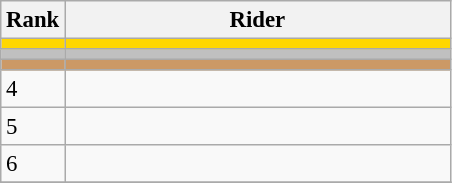<table class="wikitable" style="font-size:95%" style="text-align:center">
<tr>
<th>Rank</th>
<th width=250>Rider</th>
</tr>
<tr bgcolor=gold>
<td></td>
<td align=left></td>
</tr>
<tr bgcolor=silver>
<td></td>
<td align=left></td>
</tr>
<tr bgcolor=cc9966>
<td></td>
<td align=left></td>
</tr>
<tr>
<td>4</td>
<td align=left></td>
</tr>
<tr>
<td>5</td>
<td align=left></td>
</tr>
<tr>
<td>6</td>
<td align=left></td>
</tr>
<tr>
</tr>
</table>
